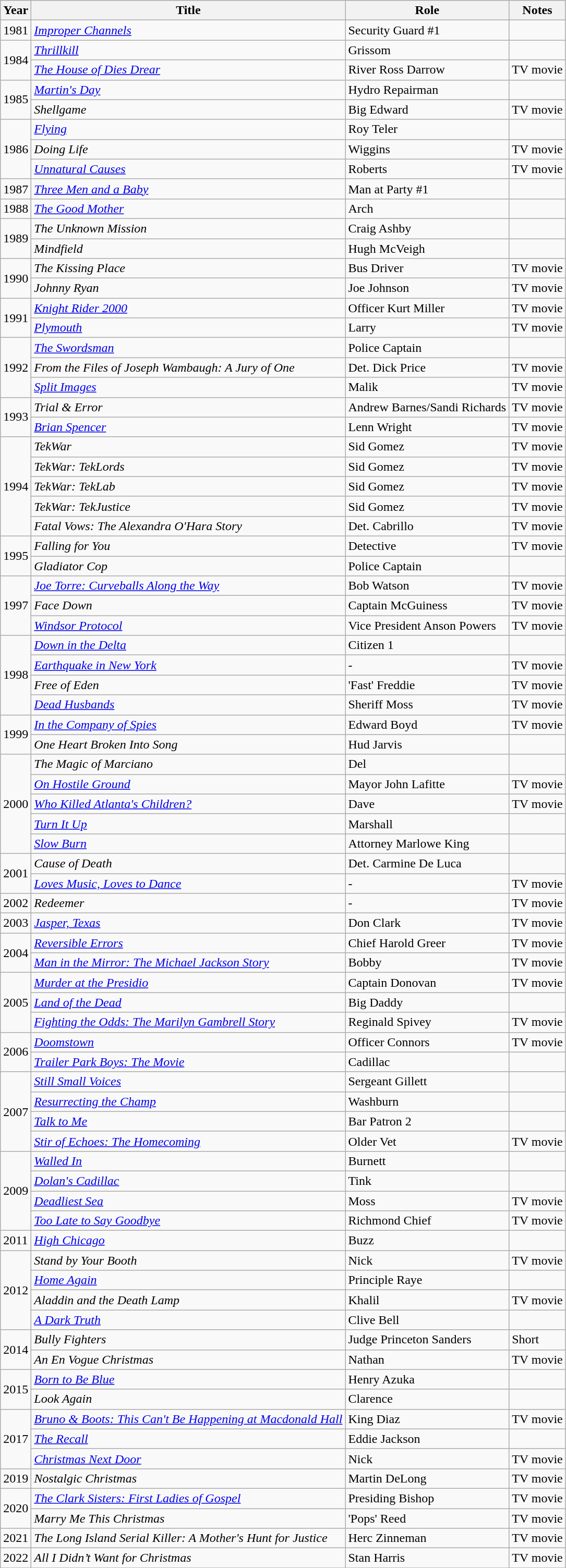<table class="wikitable sortable">
<tr>
<th>Year</th>
<th>Title</th>
<th>Role</th>
<th class="unsortable">Notes</th>
</tr>
<tr>
<td>1981</td>
<td><em><a href='#'>Improper Channels</a></em></td>
<td>Security Guard #1</td>
<td></td>
</tr>
<tr>
<td rowspan="2">1984</td>
<td><em><a href='#'>Thrillkill</a></em></td>
<td>Grissom</td>
<td></td>
</tr>
<tr>
<td data-sort-value="House of Dies Drear, The"><em><a href='#'>The House of Dies Drear</a></em></td>
<td>River Ross Darrow</td>
<td>TV movie</td>
</tr>
<tr>
<td rowspan="2">1985</td>
<td><em><a href='#'>Martin's Day</a></em></td>
<td>Hydro Repairman</td>
<td></td>
</tr>
<tr>
<td><em>Shellgame</em></td>
<td>Big Edward</td>
<td>TV movie</td>
</tr>
<tr>
<td rowspan="3">1986</td>
<td><em><a href='#'>Flying</a></em></td>
<td>Roy Teler</td>
<td></td>
</tr>
<tr>
<td><em>Doing Life</em></td>
<td>Wiggins</td>
<td>TV movie</td>
</tr>
<tr>
<td><em><a href='#'>Unnatural Causes</a></em></td>
<td>Roberts</td>
<td>TV movie</td>
</tr>
<tr>
<td>1987</td>
<td><em><a href='#'>Three Men and a Baby</a></em></td>
<td>Man at Party #1</td>
<td></td>
</tr>
<tr>
<td>1988</td>
<td data-sort-value="Good Mother, The"><em><a href='#'>The Good Mother</a></em></td>
<td>Arch</td>
<td></td>
</tr>
<tr>
<td rowspan="2">1989</td>
<td data-sort-value="Unknown Mission, The"><em>The Unknown Mission</em></td>
<td>Craig Ashby</td>
<td></td>
</tr>
<tr>
<td><em>Mindfield</em></td>
<td>Hugh McVeigh</td>
<td></td>
</tr>
<tr>
<td rowspan="2">1990</td>
<td data-sort-value="Kissing Place, The"><em>The Kissing Place</em></td>
<td>Bus Driver</td>
<td>TV movie</td>
</tr>
<tr>
<td><em>Johnny Ryan</em></td>
<td>Joe Johnson</td>
<td>TV movie</td>
</tr>
<tr>
<td rowspan="2">1991</td>
<td><em><a href='#'>Knight Rider 2000</a></em></td>
<td>Officer Kurt Miller</td>
<td>TV movie</td>
</tr>
<tr>
<td><em><a href='#'>Plymouth</a></em></td>
<td>Larry</td>
<td>TV movie</td>
</tr>
<tr>
<td rowspan="3">1992</td>
<td data-sort-value="Swordsman, The"><em><a href='#'>The Swordsman</a></em></td>
<td>Police Captain</td>
<td></td>
</tr>
<tr>
<td><em>From the Files of Joseph Wambaugh: A Jury of One</em></td>
<td>Det. Dick Price</td>
<td>TV movie</td>
</tr>
<tr>
<td><em><a href='#'>Split Images</a></em></td>
<td>Malik</td>
<td>TV movie</td>
</tr>
<tr>
<td rowspan="2">1993</td>
<td><em>Trial & Error</em></td>
<td>Andrew Barnes/Sandi Richards</td>
<td>TV movie</td>
</tr>
<tr>
<td><a href='#'><em>Brian Spencer</em></a></td>
<td>Lenn Wright</td>
<td>TV movie</td>
</tr>
<tr>
<td rowspan="5">1994</td>
<td><em>TekWar</em></td>
<td>Sid Gomez</td>
<td>TV movie</td>
</tr>
<tr>
<td><em>TekWar: TekLords</em></td>
<td>Sid Gomez</td>
<td>TV movie</td>
</tr>
<tr>
<td><em>TekWar: TekLab</em></td>
<td>Sid Gomez</td>
<td>TV movie</td>
</tr>
<tr>
<td><em>TekWar: TekJustice</em></td>
<td>Sid Gomez</td>
<td>TV movie</td>
</tr>
<tr>
<td><em>Fatal Vows: The Alexandra O'Hara Story</em></td>
<td>Det. Cabrillo</td>
<td>TV movie</td>
</tr>
<tr>
<td rowspan="2">1995</td>
<td><em>Falling for You</em></td>
<td>Detective</td>
<td>TV movie</td>
</tr>
<tr>
<td><em>Gladiator Cop</em></td>
<td>Police Captain</td>
<td></td>
</tr>
<tr>
<td rowspan="3">1997</td>
<td><em><a href='#'>Joe Torre: Curveballs Along the Way</a></em></td>
<td>Bob Watson</td>
<td>TV movie</td>
</tr>
<tr>
<td><em>Face Down</em></td>
<td>Captain McGuiness</td>
<td>TV movie</td>
</tr>
<tr>
<td><em><a href='#'>Windsor Protocol</a></em></td>
<td>Vice President Anson Powers</td>
<td>TV movie</td>
</tr>
<tr>
<td rowspan="4">1998</td>
<td><em><a href='#'>Down in the Delta</a></em></td>
<td>Citizen 1</td>
<td></td>
</tr>
<tr>
<td><em><a href='#'>Earthquake in New York</a></em></td>
<td>-</td>
<td>TV movie</td>
</tr>
<tr>
<td><em>Free of Eden</em></td>
<td>'Fast' Freddie</td>
<td>TV movie</td>
</tr>
<tr>
<td><em><a href='#'>Dead Husbands</a></em></td>
<td>Sheriff Moss</td>
<td>TV movie</td>
</tr>
<tr>
<td rowspan="2">1999</td>
<td><em><a href='#'>In the Company of Spies</a></em></td>
<td>Edward Boyd</td>
<td>TV movie</td>
</tr>
<tr>
<td><em>One Heart Broken Into Song</em></td>
<td>Hud Jarvis</td>
<td></td>
</tr>
<tr>
<td rowspan="5">2000</td>
<td data-sort-value="Magic of Marciano, The"><em>The Magic of Marciano</em></td>
<td>Del</td>
<td></td>
</tr>
<tr>
<td><em><a href='#'>On Hostile Ground</a></em></td>
<td>Mayor John Lafitte</td>
<td>TV movie</td>
</tr>
<tr>
<td><em><a href='#'>Who Killed Atlanta's Children?</a></em></td>
<td>Dave</td>
<td>TV movie</td>
</tr>
<tr>
<td><em><a href='#'>Turn It Up</a></em></td>
<td>Marshall</td>
<td></td>
</tr>
<tr>
<td><em><a href='#'>Slow Burn</a></em></td>
<td>Attorney Marlowe King</td>
<td></td>
</tr>
<tr>
<td rowspan="2">2001</td>
<td><em>Cause of Death</em></td>
<td>Det. Carmine De Luca</td>
<td></td>
</tr>
<tr>
<td><em><a href='#'>Loves Music, Loves to Dance</a></em></td>
<td>-</td>
<td>TV movie</td>
</tr>
<tr>
<td>2002</td>
<td><em>Redeemer</em></td>
<td>-</td>
<td>TV movie</td>
</tr>
<tr>
<td>2003</td>
<td><em><a href='#'>Jasper, Texas</a></em></td>
<td>Don Clark</td>
<td>TV movie</td>
</tr>
<tr>
<td rowspan="2">2004</td>
<td><em><a href='#'>Reversible Errors</a></em></td>
<td>Chief Harold Greer</td>
<td>TV movie</td>
</tr>
<tr>
<td><em><a href='#'>Man in the Mirror: The Michael Jackson Story</a></em></td>
<td>Bobby</td>
<td>TV movie</td>
</tr>
<tr>
<td rowspan="3">2005</td>
<td><em><a href='#'>Murder at the Presidio</a></em></td>
<td>Captain Donovan</td>
<td>TV movie</td>
</tr>
<tr>
<td><em><a href='#'>Land of the Dead</a></em></td>
<td>Big Daddy</td>
<td></td>
</tr>
<tr>
<td><em><a href='#'>Fighting the Odds: The Marilyn Gambrell Story</a></em></td>
<td>Reginald Spivey</td>
<td>TV movie</td>
</tr>
<tr>
<td rowspan="2">2006</td>
<td><em><a href='#'>Doomstown</a></em></td>
<td>Officer Connors</td>
<td>TV movie</td>
</tr>
<tr>
<td><em><a href='#'>Trailer Park Boys: The Movie</a></em></td>
<td>Cadillac</td>
<td></td>
</tr>
<tr>
<td rowspan="4">2007</td>
<td><em><a href='#'>Still Small Voices</a></em></td>
<td>Sergeant Gillett</td>
<td></td>
</tr>
<tr>
<td><em><a href='#'>Resurrecting the Champ</a></em></td>
<td>Washburn</td>
<td></td>
</tr>
<tr>
<td><em><a href='#'>Talk to Me</a></em></td>
<td>Bar Patron 2</td>
<td></td>
</tr>
<tr>
<td><em><a href='#'>Stir of Echoes: The Homecoming</a></em></td>
<td>Older Vet</td>
<td>TV movie</td>
</tr>
<tr>
<td rowspan="4">2009</td>
<td><em><a href='#'>Walled In</a></em></td>
<td>Burnett</td>
<td></td>
</tr>
<tr>
<td><em><a href='#'>Dolan's Cadillac</a></em></td>
<td>Tink</td>
<td></td>
</tr>
<tr>
<td><em><a href='#'>Deadliest Sea</a></em></td>
<td>Moss</td>
<td>TV movie</td>
</tr>
<tr>
<td><em><a href='#'>Too Late to Say Goodbye</a></em></td>
<td>Richmond Chief</td>
<td>TV movie</td>
</tr>
<tr>
<td>2011</td>
<td><em><a href='#'>High Chicago</a></em></td>
<td>Buzz</td>
<td></td>
</tr>
<tr>
<td rowspan="4">2012</td>
<td><em>Stand by Your Booth</em></td>
<td>Nick</td>
<td>TV movie</td>
</tr>
<tr>
<td><em><a href='#'>Home Again</a></em></td>
<td>Principle Raye</td>
<td></td>
</tr>
<tr>
<td><em>Aladdin and the Death Lamp</em></td>
<td>Khalil</td>
<td>TV movie</td>
</tr>
<tr>
<td data-sort-value="Dark Truth, A"><em><a href='#'>A Dark Truth</a></em></td>
<td>Clive Bell</td>
<td></td>
</tr>
<tr>
<td rowspan="2">2014</td>
<td><em>Bully Fighters</em></td>
<td>Judge Princeton Sanders</td>
<td>Short</td>
</tr>
<tr>
<td><em>An En Vogue Christmas</em></td>
<td>Nathan</td>
<td>TV movie</td>
</tr>
<tr>
<td rowspan="2">2015</td>
<td><em><a href='#'>Born to Be Blue</a></em></td>
<td>Henry Azuka</td>
<td></td>
</tr>
<tr>
<td><em>Look Again</em></td>
<td>Clarence</td>
<td></td>
</tr>
<tr>
<td rowspan="3">2017</td>
<td><em><a href='#'>Bruno & Boots: This Can't Be Happening at Macdonald Hall</a></em></td>
<td>King Diaz</td>
<td>TV movie</td>
</tr>
<tr>
<td data-sort-value="Recall, The"><em><a href='#'>The Recall</a></em></td>
<td>Eddie Jackson</td>
<td></td>
</tr>
<tr>
<td><em><a href='#'>Christmas Next Door</a></em></td>
<td>Nick</td>
<td>TV movie</td>
</tr>
<tr>
<td>2019</td>
<td><em>Nostalgic Christmas</em></td>
<td>Martin DeLong</td>
<td>TV movie</td>
</tr>
<tr>
<td rowspan="2">2020</td>
<td data-sort-value="Clark Sisters: First Ladies of Gospel, The"><em><a href='#'>The Clark Sisters: First Ladies of Gospel</a></em></td>
<td>Presiding Bishop</td>
<td>TV movie</td>
</tr>
<tr>
<td><em>Marry Me This Christmas</em></td>
<td>'Pops' Reed</td>
<td>TV movie</td>
</tr>
<tr>
<td>2021</td>
<td data-sort-value="Long Island Serial Killer: A Mother's Hunt for Justice, The"><em>The Long Island Serial Killer: A Mother's Hunt for Justice</em></td>
<td>Herc Zinneman</td>
<td>TV movie</td>
</tr>
<tr>
<td>2022</td>
<td><em>All I Didn’t Want for Christmas</em></td>
<td>Stan Harris</td>
<td>TV movie</td>
</tr>
<tr>
</tr>
</table>
